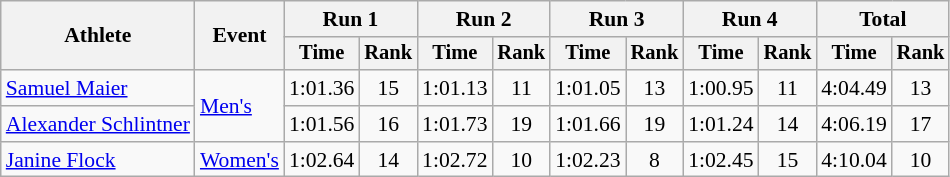<table class="wikitable" style="font-size:90%">
<tr>
<th rowspan="2">Athlete</th>
<th rowspan="2">Event</th>
<th colspan="2">Run 1</th>
<th colspan="2">Run 2</th>
<th colspan="2">Run 3</th>
<th colspan="2">Run 4</th>
<th colspan="2">Total</th>
</tr>
<tr style="font-size:95%">
<th>Time</th>
<th>Rank</th>
<th>Time</th>
<th>Rank</th>
<th>Time</th>
<th>Rank</th>
<th>Time</th>
<th>Rank</th>
<th>Time</th>
<th>Rank</th>
</tr>
<tr align=center>
<td align=left><a href='#'>Samuel Maier</a></td>
<td align=left rowspan=2><a href='#'>Men's</a></td>
<td>1:01.36</td>
<td>15</td>
<td>1:01.13</td>
<td>11</td>
<td>1:01.05</td>
<td>13</td>
<td>1:00.95</td>
<td>11</td>
<td>4:04.49</td>
<td>13</td>
</tr>
<tr align=center>
<td align=left><a href='#'>Alexander Schlintner</a></td>
<td>1:01.56</td>
<td>16</td>
<td>1:01.73</td>
<td>19</td>
<td>1:01.66</td>
<td>19</td>
<td>1:01.24</td>
<td>14</td>
<td>4:06.19</td>
<td>17</td>
</tr>
<tr align=center>
<td align=left><a href='#'>Janine Flock</a></td>
<td align=left><a href='#'>Women's</a></td>
<td>1:02.64</td>
<td>14</td>
<td>1:02.72</td>
<td>10</td>
<td>1:02.23</td>
<td>8</td>
<td>1:02.45</td>
<td>15</td>
<td>4:10.04</td>
<td>10</td>
</tr>
</table>
